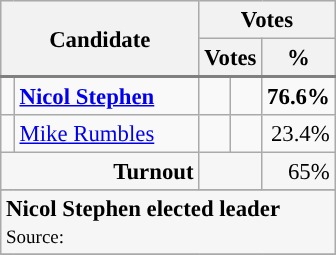<table class="wikitable" style="font-size: 95%;">
<tr style="background-color:#E9E9E9">
<th colspan="2" scope="col" rowspan="2" width="125">Candidate</th>
<th scope="col" colspan="3" width="75">Votes</th>
</tr>
<tr style="background-color:#E9E9E9; border-bottom: 2px solid gray;">
<th scope="col" colspan="2">Votes</th>
<th>%</th>
</tr>
<tr align="right">
<td style="background-color: "></td>
<td scope="row" align="left"><strong><a href='#'>Nicol Stephen</a></strong> </td>
<td></td>
<td align=center></td>
<td><strong>76.6%</strong></td>
</tr>
<tr align="right">
<td style="background-color: "></td>
<td scope="row" align="left"><a href='#'>Mike Rumbles</a></td>
<td></td>
<td align=center></td>
<td>23.4%</td>
</tr>
<tr style="background-color:#F6F6F6">
<td colspan="2" align="right"><strong>Turnout</strong></td>
<td colspan="2" align="left"></td>
<td align="right">65%</td>
</tr>
<tr>
</tr>
<tr style="background-color:#F6F6F6">
<td colspan="5"><strong>Nicol Stephen elected leader</strong><br><small>Source:</small></td>
</tr>
<tr>
</tr>
</table>
